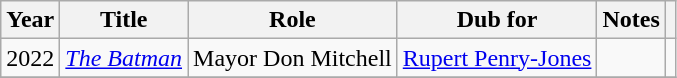<table class="wikitable">
<tr>
<th>Year</th>
<th>Title</th>
<th>Role</th>
<th>Dub for</th>
<th>Notes</th>
<th></th>
</tr>
<tr>
<td>2022</td>
<td><em><a href='#'>The Batman</a></em></td>
<td>Mayor Don Mitchell</td>
<td><a href='#'>Rupert Penry-Jones</a></td>
<td></td>
<td></td>
</tr>
<tr>
</tr>
</table>
